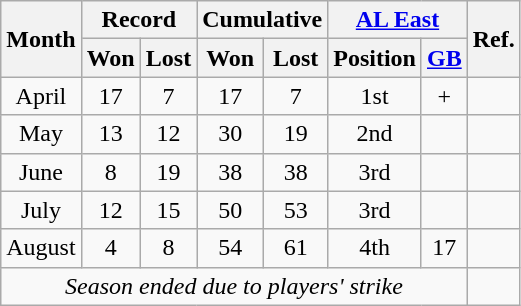<table class="wikitable" style="text-align:center;">
<tr>
<th rowspan=2>Month</th>
<th colspan=2>Record</th>
<th colspan=2>Cumulative</th>
<th colspan=2><a href='#'>AL East</a></th>
<th rowspan=2>Ref.</th>
</tr>
<tr>
<th>Won</th>
<th>Lost</th>
<th>Won</th>
<th>Lost</th>
<th>Position</th>
<th><a href='#'>GB</a></th>
</tr>
<tr>
<td>April</td>
<td>17</td>
<td>7</td>
<td>17</td>
<td>7</td>
<td>1st</td>
<td>+</td>
<td></td>
</tr>
<tr>
<td>May</td>
<td>13</td>
<td>12</td>
<td>30</td>
<td>19</td>
<td>2nd</td>
<td></td>
<td></td>
</tr>
<tr>
<td>June</td>
<td>8</td>
<td>19</td>
<td>38</td>
<td>38</td>
<td>3rd</td>
<td></td>
<td></td>
</tr>
<tr>
<td>July</td>
<td>12</td>
<td>15</td>
<td>50</td>
<td>53</td>
<td>3rd</td>
<td></td>
<td></td>
</tr>
<tr>
<td>August</td>
<td>4</td>
<td>8</td>
<td>54</td>
<td>61</td>
<td>4th</td>
<td>17</td>
<td></td>
</tr>
<tr>
<td colspan=7><em>Season ended due to players' strike</em></td>
<td></td>
</tr>
</table>
